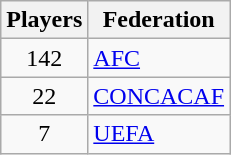<table class="wikitable">
<tr>
<th>Players</th>
<th>Federation</th>
</tr>
<tr>
<td align="center">142</td>
<td><a href='#'>AFC</a></td>
</tr>
<tr>
<td align="center">22</td>
<td><a href='#'>CONCACAF</a></td>
</tr>
<tr>
<td align="center">7</td>
<td><a href='#'>UEFA</a></td>
</tr>
</table>
